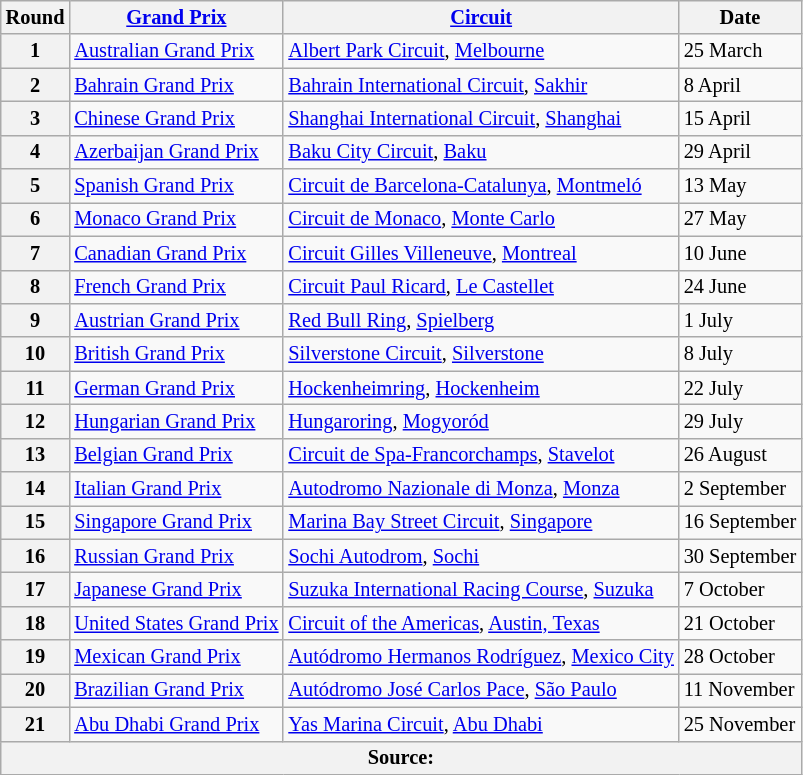<table class="wikitable" style="font-size: 85%;">
<tr>
<th data-sort-type=number>Round</th>
<th><a href='#'>Grand Prix</a></th>
<th><a href='#'>Circuit</a></th>
<th>Date</th>
</tr>
<tr>
<th>1</th>
<td><a href='#'>Australian Grand Prix</a></td>
<td data-sort-value="Me"> <a href='#'>Albert Park Circuit</a>, <a href='#'>Melbourne</a></td>
<td>25 March</td>
</tr>
<tr>
<th>2</th>
<td><a href='#'>Bahrain Grand Prix</a></td>
<td data-sort-value="Bah"> <a href='#'>Bahrain International Circuit</a>, <a href='#'>Sakhir</a></td>
<td>8 April</td>
</tr>
<tr>
<th>3</th>
<td><a href='#'>Chinese Grand Prix</a></td>
<td data-sort-value="Sh"> <a href='#'>Shanghai International Circuit</a>, <a href='#'>Shanghai</a></td>
<td>15 April</td>
</tr>
<tr>
<th>4</th>
<td><a href='#'>Azerbaijan Grand Prix</a></td>
<td data-sort-value="Bak"> <a href='#'>Baku City Circuit</a>, <a href='#'>Baku</a></td>
<td>29 April</td>
</tr>
<tr>
<th>5</th>
<td><a href='#'>Spanish Grand Prix</a></td>
<td data-sort-value="Bar"> <a href='#'>Circuit de Barcelona-Catalunya</a>, <a href='#'>Montmeló</a></td>
<td>13 May</td>
</tr>
<tr>
<th>6</th>
<td><a href='#'>Monaco Grand Prix</a></td>
<td data-sort-value="Mona"> <a href='#'>Circuit de Monaco</a>, <a href='#'>Monte Carlo</a></td>
<td>27 May</td>
</tr>
<tr>
<th>7</th>
<td><a href='#'>Canadian Grand Prix</a></td>
<td data-sort-value="G"> <a href='#'>Circuit Gilles Villeneuve</a>, <a href='#'>Montreal</a></td>
<td>10 June</td>
</tr>
<tr>
<th>8</th>
<td><a href='#'>French Grand Prix</a></td>
<td data-sort-value="P"> <a href='#'>Circuit Paul Ricard</a>, <a href='#'>Le Castellet</a></td>
<td>24 June</td>
</tr>
<tr>
<th>9</th>
<td><a href='#'>Austrian Grand Prix</a></td>
<td data-sort-value="R"> <a href='#'>Red Bull Ring</a>, <a href='#'>Spielberg</a></td>
<td>1 July</td>
</tr>
<tr>
<th>10</th>
<td><a href='#'>British Grand Prix</a></td>
<td data-sort-value="Si"> <a href='#'>Silverstone Circuit</a>, <a href='#'>Silverstone</a></td>
<td>8 July</td>
</tr>
<tr>
<th>11</th>
<td><a href='#'>German Grand Prix</a></td>
<td data-sort-value="Ho"> <a href='#'>Hockenheimring</a>, <a href='#'>Hockenheim</a></td>
<td>22 July</td>
</tr>
<tr>
<th>12</th>
<td><a href='#'>Hungarian Grand Prix</a></td>
<td data-sort-value="Hu"> <a href='#'>Hungaroring</a>, <a href='#'>Mogyoród</a></td>
<td>29 July</td>
</tr>
<tr>
<th>13</th>
<td><a href='#'>Belgian Grand Prix</a></td>
<td data-sort-value="Sp"> <a href='#'>Circuit de Spa-Francorchamps</a>, <a href='#'>Stavelot</a></td>
<td>26 August</td>
</tr>
<tr>
<th>14</th>
<td><a href='#'>Italian Grand Prix</a></td>
<td data-sort-value="Monz"> <a href='#'>Autodromo Nazionale di Monza</a>, <a href='#'>Monza</a></td>
<td>2 September</td>
</tr>
<tr>
<th>15</th>
<td><a href='#'>Singapore Grand Prix</a></td>
<td data-sort-value="Ma"> <a href='#'>Marina Bay Street Circuit</a>, <a href='#'>Singapore</a></td>
<td>16 September</td>
</tr>
<tr>
<th>16</th>
<td><a href='#'>Russian Grand Prix</a></td>
<td data-sort-value="So"> <a href='#'>Sochi Autodrom</a>, <a href='#'>Sochi</a></td>
<td nowrap>30 September</td>
</tr>
<tr>
<th>17</th>
<td><a href='#'>Japanese Grand Prix</a></td>
<td data-sort-value="Su"> <a href='#'>Suzuka International Racing Course</a>, <a href='#'>Suzuka</a></td>
<td>7 October</td>
</tr>
<tr>
<th>18</th>
<td nowrap><a href='#'>United States Grand Prix</a></td>
<td data-sort-value="A"> <a href='#'>Circuit of the Americas</a>, <a href='#'>Austin, Texas</a></td>
<td>21 October</td>
</tr>
<tr>
<th>19</th>
<td><a href='#'>Mexican Grand Prix</a></td>
<td nowrap data-sort-value="He"> <a href='#'>Autódromo Hermanos Rodríguez</a>, <a href='#'>Mexico City</a></td>
<td>28 October</td>
</tr>
<tr>
<th>20</th>
<td><a href='#'>Brazilian Grand Prix</a></td>
<td data-sort-value="J"> <a href='#'>Autódromo José Carlos Pace</a>, <a href='#'>São Paulo</a></td>
<td>11 November</td>
</tr>
<tr>
<th>21</th>
<td><a href='#'>Abu Dhabi Grand Prix</a></td>
<td data-sort-value="Y"> <a href='#'>Yas Marina Circuit</a>, <a href='#'>Abu Dhabi</a></td>
<td>25 November</td>
</tr>
<tr>
<th colspan="4" text-align:"center">Source:</th>
</tr>
</table>
